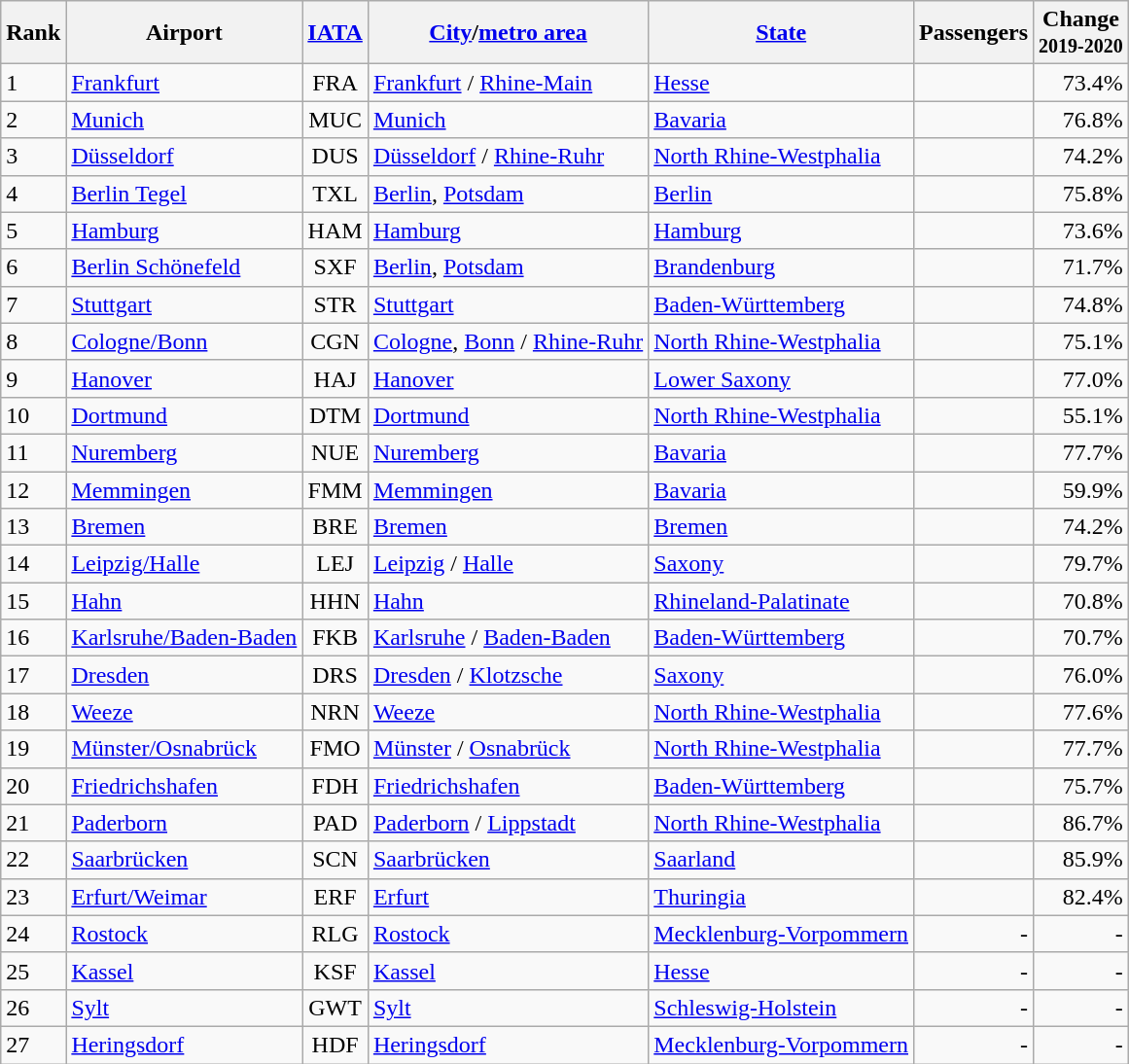<table class="wikitable sortable">
<tr>
<th>Rank</th>
<th>Airport</th>
<th><a href='#'>IATA</a></th>
<th><a href='#'>City</a>/<a href='#'>metro area</a></th>
<th><a href='#'>State</a></th>
<th class="unsortable">Passengers<br></th>
<th class="unsortable">Change<br><small>2019-2020</small></th>
</tr>
<tr>
<td>1</td>
<td><a href='#'>Frankfurt</a></td>
<td style="text-align:center;">FRA</td>
<td><a href='#'>Frankfurt</a> / <a href='#'>Rhine-Main</a></td>
<td><a href='#'>Hesse</a></td>
<td style="text-align:right;"></td>
<td style="text-align:right;">73.4%</td>
</tr>
<tr>
<td>2</td>
<td><a href='#'>Munich</a></td>
<td style="text-align:center;">MUC</td>
<td><a href='#'>Munich</a></td>
<td><a href='#'>Bavaria</a></td>
<td style="text-align:right;"></td>
<td style="text-align:right;">76.8%</td>
</tr>
<tr>
<td>3</td>
<td><a href='#'>Düsseldorf</a></td>
<td style="text-align:center;">DUS</td>
<td><a href='#'>Düsseldorf</a> / <a href='#'>Rhine-Ruhr</a></td>
<td><a href='#'>North Rhine-Westphalia</a></td>
<td style="text-align:right;"></td>
<td style="text-align:right;">74.2%</td>
</tr>
<tr>
<td>4</td>
<td><a href='#'>Berlin Tegel</a></td>
<td style="text-align:center;">TXL</td>
<td><a href='#'>Berlin</a>, <a href='#'>Potsdam</a></td>
<td><a href='#'>Berlin</a></td>
<td style="text-align:right;"></td>
<td style="text-align:right;">75.8%</td>
</tr>
<tr>
<td>5</td>
<td><a href='#'>Hamburg</a></td>
<td style="text-align:center;">HAM</td>
<td><a href='#'>Hamburg</a></td>
<td><a href='#'>Hamburg</a></td>
<td style="text-align:right;"></td>
<td style="text-align:right;">73.6%</td>
</tr>
<tr>
<td>6</td>
<td><a href='#'>Berlin Schönefeld</a></td>
<td style="text-align:center;">SXF</td>
<td><a href='#'>Berlin</a>, <a href='#'>Potsdam</a></td>
<td><a href='#'>Brandenburg</a></td>
<td style="text-align:right;"></td>
<td style="text-align:right;">71.7%</td>
</tr>
<tr>
<td>7</td>
<td><a href='#'>Stuttgart</a></td>
<td style="text-align:center;">STR</td>
<td><a href='#'>Stuttgart</a></td>
<td><a href='#'>Baden-Württemberg</a></td>
<td style="text-align:right;"></td>
<td style="text-align:right;">74.8%</td>
</tr>
<tr>
<td>8</td>
<td><a href='#'>Cologne/Bonn</a></td>
<td style="text-align:center;">CGN</td>
<td><a href='#'>Cologne</a>, <a href='#'>Bonn</a> / <a href='#'>Rhine-Ruhr</a></td>
<td><a href='#'>North Rhine-Westphalia</a></td>
<td style="text-align:right;"></td>
<td style="text-align:right;">75.1%</td>
</tr>
<tr>
<td>9</td>
<td><a href='#'>Hanover</a></td>
<td style="text-align:center;">HAJ</td>
<td><a href='#'>Hanover</a></td>
<td><a href='#'>Lower Saxony</a></td>
<td style="text-align:right;"></td>
<td style="text-align:right;">77.0%</td>
</tr>
<tr>
<td>10</td>
<td><a href='#'>Dortmund</a></td>
<td style="text-align:center;">DTM</td>
<td><a href='#'>Dortmund</a></td>
<td><a href='#'>North Rhine-Westphalia</a></td>
<td style="text-align:right;"></td>
<td style="text-align:right;">55.1%</td>
</tr>
<tr>
<td>11</td>
<td><a href='#'>Nuremberg</a></td>
<td style="text-align:center;">NUE</td>
<td><a href='#'>Nuremberg</a></td>
<td><a href='#'>Bavaria</a></td>
<td style="text-align:right;"></td>
<td style="text-align:right;">77.7%</td>
</tr>
<tr>
<td>12</td>
<td><a href='#'>Memmingen</a></td>
<td style="text-align:center;">FMM</td>
<td><a href='#'>Memmingen</a></td>
<td><a href='#'>Bavaria</a></td>
<td style="text-align:right;"></td>
<td style="text-align:right;">59.9%</td>
</tr>
<tr>
<td>13</td>
<td><a href='#'>Bremen</a></td>
<td style="text-align:center;">BRE</td>
<td><a href='#'>Bremen</a></td>
<td><a href='#'>Bremen</a></td>
<td style="text-align:right;"></td>
<td style="text-align:right;">74.2%</td>
</tr>
<tr>
<td>14</td>
<td><a href='#'>Leipzig/Halle</a></td>
<td style="text-align:center;">LEJ</td>
<td><a href='#'>Leipzig</a> / <a href='#'>Halle</a></td>
<td><a href='#'>Saxony</a></td>
<td style="text-align:right;"></td>
<td style="text-align:right;">79.7%</td>
</tr>
<tr>
<td>15</td>
<td><a href='#'>Hahn</a></td>
<td style="text-align:center;">HHN</td>
<td><a href='#'>Hahn</a></td>
<td><a href='#'>Rhineland-Palatinate</a></td>
<td style="text-align:right;"></td>
<td style="text-align:right;">70.8%</td>
</tr>
<tr>
<td>16</td>
<td><a href='#'>Karlsruhe/Baden-Baden</a></td>
<td style="text-align:center;">FKB</td>
<td><a href='#'>Karlsruhe</a> / <a href='#'>Baden-Baden</a></td>
<td><a href='#'>Baden-Württemberg</a></td>
<td style="text-align:right;"></td>
<td style="text-align:right;">70.7%</td>
</tr>
<tr>
<td>17</td>
<td><a href='#'>Dresden</a></td>
<td style="text-align:center;">DRS</td>
<td><a href='#'>Dresden</a> / <a href='#'>Klotzsche</a></td>
<td><a href='#'>Saxony</a></td>
<td style="text-align:right;"></td>
<td style="text-align:right;">76.0%</td>
</tr>
<tr>
<td>18</td>
<td><a href='#'>Weeze</a></td>
<td style="text-align:center;">NRN</td>
<td><a href='#'>Weeze</a></td>
<td><a href='#'>North Rhine-Westphalia</a></td>
<td style="text-align:right;"></td>
<td style="text-align:right;">77.6%</td>
</tr>
<tr>
<td>19</td>
<td><a href='#'>Münster/Osnabrück</a></td>
<td style="text-align:center;">FMO</td>
<td><a href='#'>Münster</a> / <a href='#'>Osnabrück</a></td>
<td><a href='#'>North Rhine-Westphalia</a></td>
<td style="text-align:right;"></td>
<td style="text-align:right;">77.7%</td>
</tr>
<tr>
<td>20</td>
<td><a href='#'>Friedrichshafen</a></td>
<td style="text-align:center;">FDH</td>
<td><a href='#'>Friedrichshafen</a></td>
<td><a href='#'>Baden-Württemberg</a></td>
<td style="text-align:right;"></td>
<td style="text-align:right;">75.7%</td>
</tr>
<tr>
<td>21</td>
<td><a href='#'>Paderborn</a></td>
<td style="text-align:center;">PAD</td>
<td><a href='#'>Paderborn</a> / <a href='#'>Lippstadt</a></td>
<td><a href='#'>North Rhine-Westphalia</a></td>
<td style="text-align:right;"></td>
<td style="text-align:right;">86.7%</td>
</tr>
<tr>
<td>22</td>
<td><a href='#'>Saarbrücken</a></td>
<td style="text-align:center;">SCN</td>
<td><a href='#'>Saarbrücken</a></td>
<td><a href='#'>Saarland</a></td>
<td style="text-align:right;"></td>
<td style="text-align:right;">85.9%</td>
</tr>
<tr>
<td>23</td>
<td><a href='#'>Erfurt/Weimar</a></td>
<td style="text-align:center;">ERF</td>
<td><a href='#'>Erfurt</a></td>
<td><a href='#'>Thuringia</a></td>
<td style="text-align:right;"></td>
<td style="text-align:right;">82.4%</td>
</tr>
<tr>
<td>24</td>
<td><a href='#'>Rostock</a></td>
<td style="text-align:center;">RLG</td>
<td><a href='#'>Rostock</a></td>
<td><a href='#'>Mecklenburg-Vorpommern</a></td>
<td style="text-align:right;">-</td>
<td style="text-align:right;">-</td>
</tr>
<tr>
<td>25</td>
<td><a href='#'>Kassel</a></td>
<td style="text-align:center;">KSF</td>
<td><a href='#'>Kassel</a></td>
<td><a href='#'>Hesse</a></td>
<td style="text-align:right;">-</td>
<td style="text-align:right;">-</td>
</tr>
<tr>
<td>26</td>
<td><a href='#'>Sylt</a></td>
<td style="text-align:center;">GWT</td>
<td><a href='#'>Sylt</a></td>
<td><a href='#'>Schleswig-Holstein</a></td>
<td style="text-align:right;">-</td>
<td style="text-align:right;">-</td>
</tr>
<tr>
<td>27</td>
<td><a href='#'>Heringsdorf</a></td>
<td style="text-align:center;">HDF</td>
<td><a href='#'>Heringsdorf</a></td>
<td><a href='#'>Mecklenburg-Vorpommern</a></td>
<td style="text-align:right;">-</td>
<td style="text-align:right;">-</td>
</tr>
</table>
